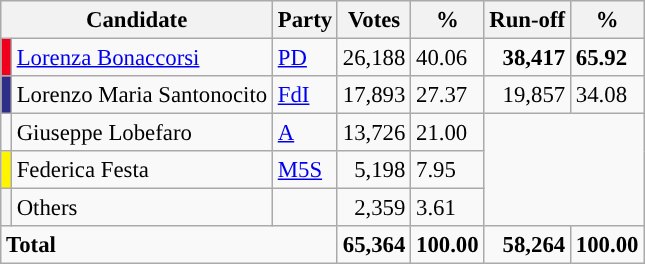<table class="wikitable" style="font-size:95%">
<tr style="background:#efefef;">
<th colspan=2>Candidate</th>
<th>Party</th>
<th>Votes</th>
<th>%</th>
<th>Run-off</th>
<th>%</th>
</tr>
<tr>
<td bgcolor="#F0001C"></td>
<td><a href='#'>Lorenza Bonaccorsi</a></td>
<td><a href='#'>PD</a></td>
<td align=right>26,188</td>
<td>40.06</td>
<td align=right><strong>38,417</strong></td>
<td><strong>65.92</strong></td>
</tr>
<tr>
<td bgcolor="#2E2D88"></td>
<td>Lorenzo Maria Santonocito</td>
<td><a href='#'>FdI</a></td>
<td align=right>17,893</td>
<td>27.37</td>
<td align=right>19,857</td>
<td>34.08</td>
</tr>
<tr>
<td></td>
<td>Giuseppe Lobefaro</td>
<td><a href='#'>A</a></td>
<td align=right>13,726</td>
<td>21.00</td>
</tr>
<tr>
<td bgcolor="#FFF500"></td>
<td>Federica Festa</td>
<td><a href='#'>M5S</a></td>
<td align=right>5,198</td>
<td>7.95</td>
</tr>
<tr>
<td bgcolor="#F5F5F5"></td>
<td>Others</td>
<td></td>
<td align=right>2,359</td>
<td>3.61</td>
</tr>
<tr>
<td align="left" colspan=3><strong>Total</strong></td>
<td align="right"><strong>65,364</strong></td>
<td align="right"><strong>100.00</strong></td>
<td align="right"><strong>58,264</strong></td>
<td align="right"><strong>100.00</strong></td>
</tr>
</table>
